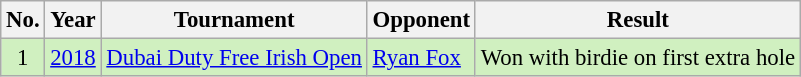<table class="wikitable" style="font-size:95%;">
<tr>
<th>No.</th>
<th>Year</th>
<th>Tournament</th>
<th>Opponent</th>
<th>Result</th>
</tr>
<tr style="background:#D0F0C0;">
<td align=center>1</td>
<td><a href='#'>2018</a></td>
<td><a href='#'>Dubai Duty Free Irish Open</a></td>
<td> <a href='#'>Ryan Fox</a></td>
<td>Won with birdie on first extra hole</td>
</tr>
</table>
